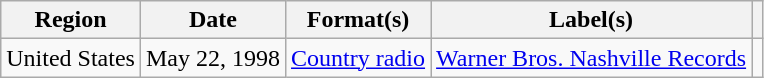<table class="wikitable">
<tr>
<th>Region</th>
<th>Date</th>
<th>Format(s)</th>
<th>Label(s)</th>
<th></th>
</tr>
<tr>
<td>United States</td>
<td>May 22, 1998</td>
<td><a href='#'>Country radio</a></td>
<td><a href='#'>Warner Bros. Nashville Records</a></td>
<td></td>
</tr>
</table>
